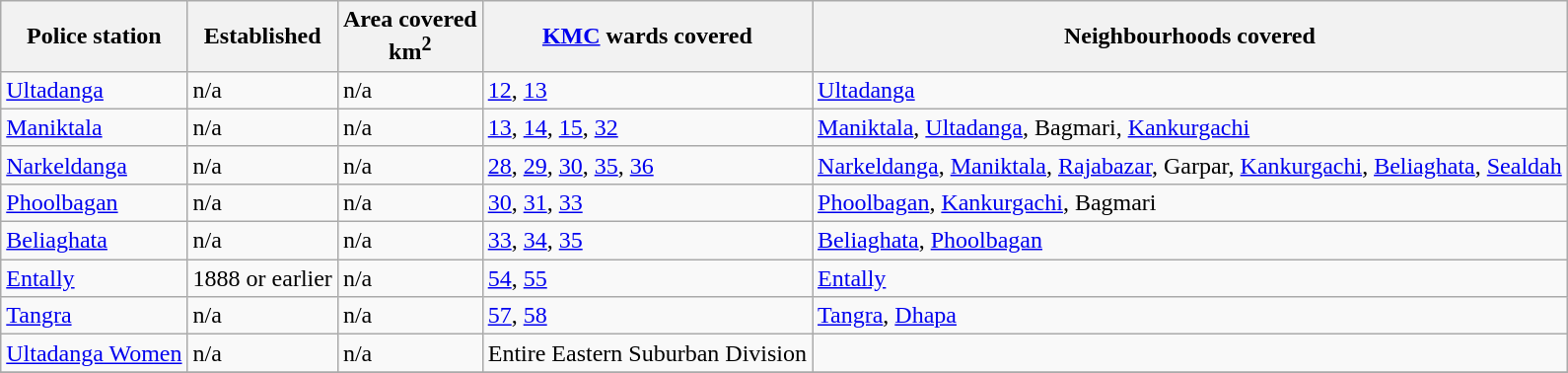<table class="wikitable sortable">
<tr>
<th>Police station</th>
<th>Established</th>
<th>Area covered<br>km<sup>2</sup></th>
<th><a href='#'>KMC</a> wards covered</th>
<th>Neighbourhoods covered</th>
</tr>
<tr>
<td><a href='#'>Ultadanga</a></td>
<td>n/a</td>
<td>n/a</td>
<td><a href='#'>12</a>, <a href='#'>13</a></td>
<td><a href='#'>Ultadanga</a></td>
</tr>
<tr>
<td><a href='#'>Maniktala</a></td>
<td>n/a</td>
<td>n/a</td>
<td><a href='#'>13</a>, <a href='#'>14</a>, <a href='#'>15</a>, <a href='#'>32</a></td>
<td><a href='#'>Maniktala</a>, <a href='#'>Ultadanga</a>, Bagmari, <a href='#'>Kankurgachi</a></td>
</tr>
<tr>
<td><a href='#'>Narkeldanga</a></td>
<td>n/a</td>
<td>n/a</td>
<td><a href='#'>28</a>, <a href='#'>29</a>, <a href='#'>30</a>, <a href='#'>35</a>, <a href='#'>36</a></td>
<td><a href='#'>Narkeldanga</a>, <a href='#'>Maniktala</a>, <a href='#'>Rajabazar</a>, Garpar, <a href='#'>Kankurgachi</a>, <a href='#'>Beliaghata</a>, <a href='#'>Sealdah</a></td>
</tr>
<tr>
<td><a href='#'>Phoolbagan</a></td>
<td>n/a</td>
<td>n/a</td>
<td><a href='#'>30</a>, <a href='#'>31</a>, <a href='#'>33</a></td>
<td><a href='#'>Phoolbagan</a>, <a href='#'>Kankurgachi</a>, Bagmari</td>
</tr>
<tr>
<td><a href='#'>Beliaghata</a></td>
<td>n/a</td>
<td>n/a</td>
<td><a href='#'>33</a>, <a href='#'>34</a>, <a href='#'>35</a></td>
<td><a href='#'>Beliaghata</a>, <a href='#'>Phoolbagan</a></td>
</tr>
<tr>
<td><a href='#'>Entally</a></td>
<td>1888 or earlier</td>
<td>n/a</td>
<td><a href='#'>54</a>, <a href='#'>55</a></td>
<td><a href='#'>Entally</a></td>
</tr>
<tr>
<td><a href='#'>Tangra</a></td>
<td>n/a</td>
<td>n/a</td>
<td><a href='#'>57</a>, <a href='#'>58</a></td>
<td><a href='#'>Tangra</a>, <a href='#'>Dhapa</a></td>
</tr>
<tr>
<td><a href='#'>Ultadanga Women</a></td>
<td>n/a</td>
<td>n/a</td>
<td>Entire Eastern Suburban Division</td>
<td></td>
</tr>
<tr>
</tr>
</table>
